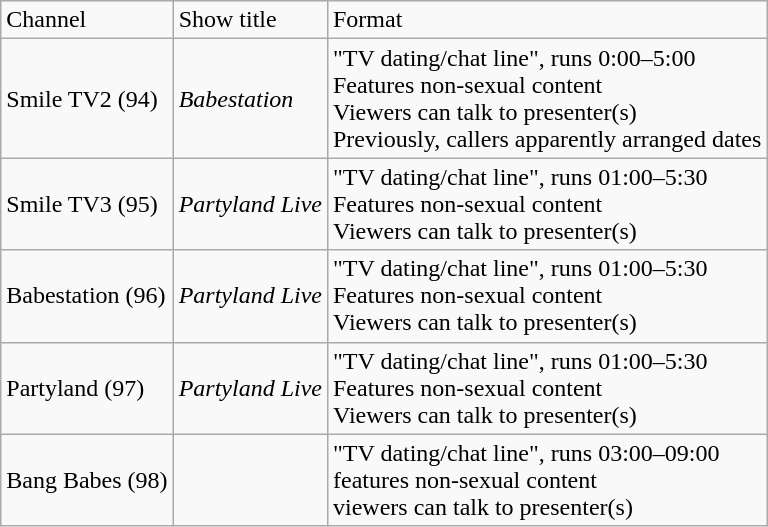<table class="wikitable">
<tr>
<td>Channel</td>
<td>Show title</td>
<td>Format</td>
</tr>
<tr>
<td>Smile TV2 (94)</td>
<td><em>Babestation</em></td>
<td>"TV dating/chat line", runs 0:00–5:00 <br> Features non-sexual content <br> Viewers can talk to presenter(s) <br> Previously, callers apparently arranged dates</td>
</tr>
<tr>
<td>Smile TV3 (95)</td>
<td><em>Partyland Live</em></td>
<td>"TV dating/chat line", runs 01:00–5:30 <br> Features non-sexual content <br> Viewers can talk to presenter(s)</td>
</tr>
<tr>
<td>Babestation (96)</td>
<td><em>Partyland Live</em></td>
<td>"TV dating/chat line", runs 01:00–5:30 <br> Features non-sexual content <br> Viewers can talk to presenter(s)</td>
</tr>
<tr>
<td>Partyland (97)</td>
<td><em>Partyland Live</em></td>
<td>"TV dating/chat line", runs 01:00–5:30 <br> Features non-sexual content <br> Viewers can talk to presenter(s)</td>
</tr>
<tr>
<td>Bang Babes (98)</td>
<td></td>
<td>"TV dating/chat line", runs 03:00–09:00 <br> features non-sexual content <br> viewers can talk to presenter(s)</td>
</tr>
</table>
